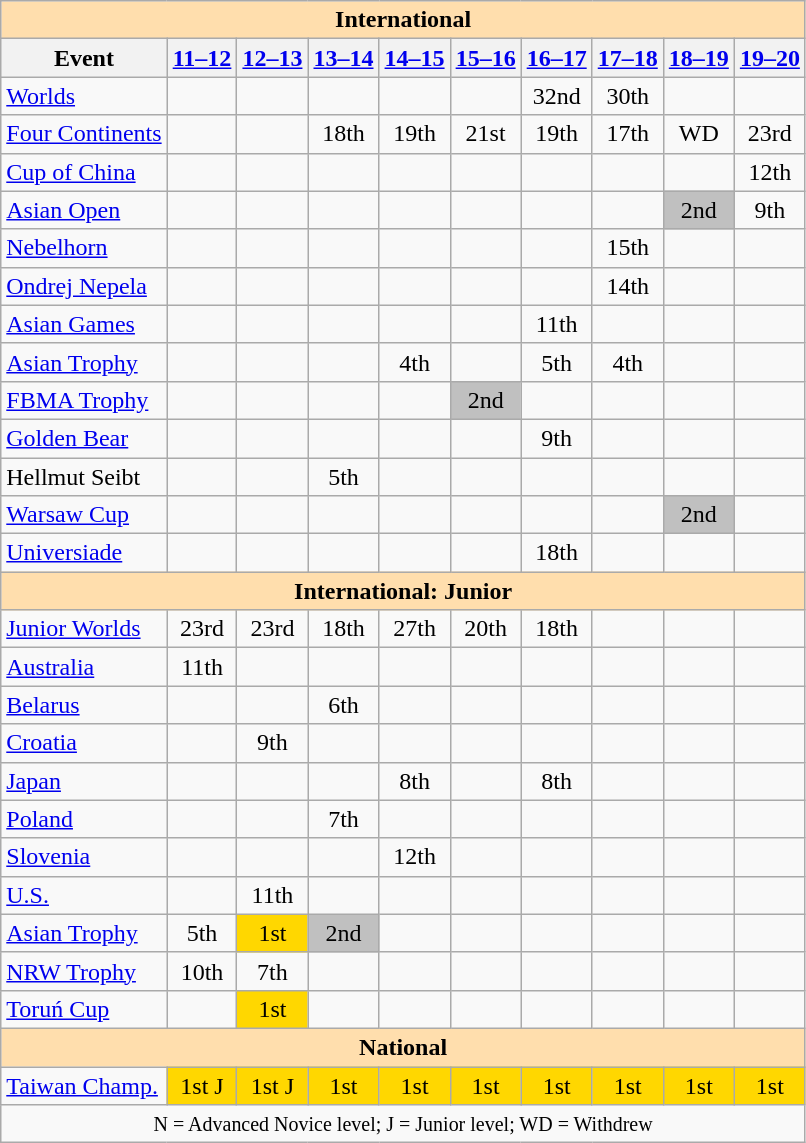<table class="wikitable" style="text-align:center">
<tr>
<th colspan="10" style="background-color: #ffdead; " align="center">International</th>
</tr>
<tr>
<th>Event</th>
<th><a href='#'>11–12</a></th>
<th><a href='#'>12–13</a></th>
<th><a href='#'>13–14</a></th>
<th><a href='#'>14–15</a></th>
<th><a href='#'>15–16</a></th>
<th><a href='#'>16–17</a></th>
<th><a href='#'>17–18</a></th>
<th><a href='#'>18–19</a></th>
<th><a href='#'>19–20</a></th>
</tr>
<tr>
<td align=left><a href='#'>Worlds</a></td>
<td></td>
<td></td>
<td></td>
<td></td>
<td></td>
<td>32nd</td>
<td>30th</td>
<td></td>
<td></td>
</tr>
<tr>
<td align=left><a href='#'>Four Continents</a></td>
<td></td>
<td></td>
<td>18th</td>
<td>19th</td>
<td>21st</td>
<td>19th</td>
<td>17th</td>
<td>WD</td>
<td>23rd</td>
</tr>
<tr>
<td align=left> <a href='#'>Cup of China</a></td>
<td></td>
<td></td>
<td></td>
<td></td>
<td></td>
<td></td>
<td></td>
<td></td>
<td>12th</td>
</tr>
<tr>
<td align=left> <a href='#'>Asian Open</a></td>
<td></td>
<td></td>
<td></td>
<td></td>
<td></td>
<td></td>
<td></td>
<td bgcolor=silver>2nd</td>
<td>9th</td>
</tr>
<tr>
<td align=left> <a href='#'>Nebelhorn</a></td>
<td></td>
<td></td>
<td></td>
<td></td>
<td></td>
<td></td>
<td>15th</td>
<td></td>
<td></td>
</tr>
<tr>
<td align=left> <a href='#'>Ondrej Nepela</a></td>
<td></td>
<td></td>
<td></td>
<td></td>
<td></td>
<td></td>
<td>14th</td>
<td></td>
<td></td>
</tr>
<tr>
<td align=left><a href='#'>Asian Games</a></td>
<td></td>
<td></td>
<td></td>
<td></td>
<td></td>
<td>11th</td>
<td></td>
<td></td>
<td></td>
</tr>
<tr>
<td align=left><a href='#'>Asian Trophy</a></td>
<td></td>
<td></td>
<td></td>
<td>4th</td>
<td></td>
<td>5th</td>
<td>4th</td>
<td></td>
<td></td>
</tr>
<tr>
<td align=left><a href='#'>FBMA Trophy</a></td>
<td></td>
<td></td>
<td></td>
<td></td>
<td bgcolor=silver>2nd</td>
<td></td>
<td></td>
<td></td>
<td></td>
</tr>
<tr>
<td align=left><a href='#'>Golden Bear</a></td>
<td></td>
<td></td>
<td></td>
<td></td>
<td></td>
<td>9th</td>
<td></td>
<td></td>
<td></td>
</tr>
<tr>
<td align=left>Hellmut Seibt</td>
<td></td>
<td></td>
<td>5th</td>
<td></td>
<td></td>
<td></td>
<td></td>
<td></td>
<td></td>
</tr>
<tr>
<td align=left><a href='#'>Warsaw Cup</a></td>
<td></td>
<td></td>
<td></td>
<td></td>
<td></td>
<td></td>
<td></td>
<td bgcolor=silver>2nd</td>
<td></td>
</tr>
<tr>
<td align=left><a href='#'>Universiade</a></td>
<td></td>
<td></td>
<td></td>
<td></td>
<td></td>
<td>18th</td>
<td></td>
<td></td>
<td></td>
</tr>
<tr>
<th colspan="10" style="background-color: #ffdead; " align="center">International: Junior</th>
</tr>
<tr>
<td align=left><a href='#'>Junior Worlds</a></td>
<td>23rd</td>
<td>23rd</td>
<td>18th</td>
<td>27th</td>
<td>20th</td>
<td>18th</td>
<td></td>
<td></td>
<td></td>
</tr>
<tr>
<td align=left> <a href='#'>Australia</a></td>
<td>11th</td>
<td></td>
<td></td>
<td></td>
<td></td>
<td></td>
<td></td>
<td></td>
<td></td>
</tr>
<tr>
<td align=left> <a href='#'>Belarus</a></td>
<td></td>
<td></td>
<td>6th</td>
<td></td>
<td></td>
<td></td>
<td></td>
<td></td>
<td></td>
</tr>
<tr>
<td align=left> <a href='#'>Croatia</a></td>
<td></td>
<td>9th</td>
<td></td>
<td></td>
<td></td>
<td></td>
<td></td>
<td></td>
<td></td>
</tr>
<tr>
<td align=left> <a href='#'>Japan</a></td>
<td></td>
<td></td>
<td></td>
<td>8th</td>
<td></td>
<td>8th</td>
<td></td>
<td></td>
<td></td>
</tr>
<tr>
<td align=left> <a href='#'>Poland</a></td>
<td></td>
<td></td>
<td>7th</td>
<td></td>
<td></td>
<td></td>
<td></td>
<td></td>
<td></td>
</tr>
<tr>
<td align=left> <a href='#'>Slovenia</a></td>
<td></td>
<td></td>
<td></td>
<td>12th</td>
<td></td>
<td></td>
<td></td>
<td></td>
<td></td>
</tr>
<tr>
<td align=left> <a href='#'>U.S.</a></td>
<td></td>
<td>11th</td>
<td></td>
<td></td>
<td></td>
<td></td>
<td></td>
<td></td>
<td></td>
</tr>
<tr>
<td align=left><a href='#'>Asian Trophy</a></td>
<td>5th</td>
<td bgcolor=gold>1st</td>
<td bgcolor=silver>2nd</td>
<td></td>
<td></td>
<td></td>
<td></td>
<td></td>
<td></td>
</tr>
<tr>
<td align=left><a href='#'>NRW Trophy</a></td>
<td>10th</td>
<td>7th</td>
<td></td>
<td></td>
<td></td>
<td></td>
<td></td>
<td></td>
<td></td>
</tr>
<tr>
<td align=left><a href='#'>Toruń Cup</a></td>
<td></td>
<td bgcolor=gold>1st</td>
<td></td>
<td></td>
<td></td>
<td></td>
<td></td>
<td></td>
<td></td>
</tr>
<tr>
<th colspan="10" style="background-color: #ffdead; " align="center">National</th>
</tr>
<tr>
<td align="left"><a href='#'>Taiwan Champ.</a></td>
<td bgcolor="gold">1st J</td>
<td bgcolor="gold">1st J</td>
<td bgcolor="gold">1st</td>
<td bgcolor="gold">1st</td>
<td bgcolor="gold">1st</td>
<td bgcolor="gold">1st</td>
<td bgcolor="gold">1st</td>
<td bgcolor="gold">1st</td>
<td bgcolor="gold">1st</td>
</tr>
<tr>
<td colspan="10" align="center"><small> N =  Advanced Novice level; J = Junior level; WD = Withdrew </small></td>
</tr>
</table>
